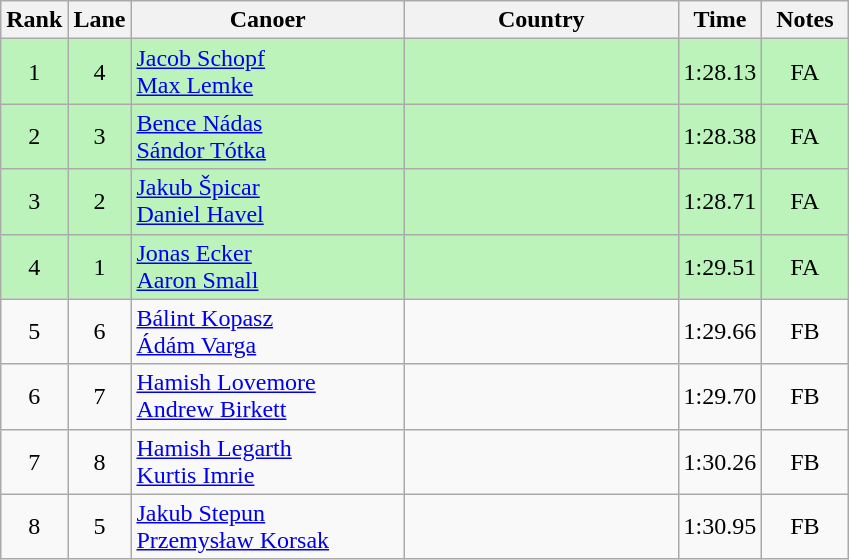<table class="wikitable sortable" style="text-align:center;">
<tr>
<th width="30">Rank</th>
<th width="30">Lane</th>
<th width="175">Canoer</th>
<th width="175">Country</th>
<th width="30">Time</th>
<th width="50">Notes</th>
</tr>
<tr bgcolor=bbf3bb>
<td>1</td>
<td>4</td>
<td align="left"><a href='#'>Jacob Schopf</a><br><a href='#'>Max Lemke</a></td>
<td align="left"></td>
<td>1:28.13</td>
<td>FA</td>
</tr>
<tr bgcolor=bbf3bb>
<td>2</td>
<td>3</td>
<td align="left"><a href='#'>Bence Nádas</a><br><a href='#'>Sándor Tótka</a></td>
<td align="left"></td>
<td>1:28.38</td>
<td>FA</td>
</tr>
<tr bgcolor=bbf3bb>
<td>3</td>
<td>2</td>
<td align="left"><a href='#'>Jakub Špicar</a><br><a href='#'>Daniel Havel</a></td>
<td align="left"></td>
<td>1:28.71</td>
<td>FA</td>
</tr>
<tr bgcolor=bbf3bb>
<td>4</td>
<td>1</td>
<td align="left"><a href='#'>Jonas Ecker</a><br><a href='#'>Aaron Small</a></td>
<td align="left"></td>
<td>1:29.51</td>
<td>FA</td>
</tr>
<tr bgcolor=>
<td>5</td>
<td>6</td>
<td align="left"><a href='#'>Bálint Kopasz</a><br><a href='#'>Ádám Varga</a></td>
<td align="left"></td>
<td>1:29.66</td>
<td>FB</td>
</tr>
<tr bgcolor=>
<td>6</td>
<td>7</td>
<td align="left"><a href='#'>Hamish Lovemore</a><br><a href='#'>Andrew Birkett</a></td>
<td align="left"></td>
<td>1:29.70</td>
<td>FB</td>
</tr>
<tr bgcolor=>
<td>7</td>
<td>8</td>
<td align="left"><a href='#'>Hamish Legarth</a><br><a href='#'>Kurtis Imrie</a></td>
<td align="left"></td>
<td>1:30.26</td>
<td>FB</td>
</tr>
<tr bgcolor=>
<td>8</td>
<td>5</td>
<td align="left"><a href='#'>Jakub Stepun</a><br><a href='#'>Przemysław Korsak</a></td>
<td align="left"></td>
<td>1:30.95</td>
<td>FB</td>
</tr>
</table>
